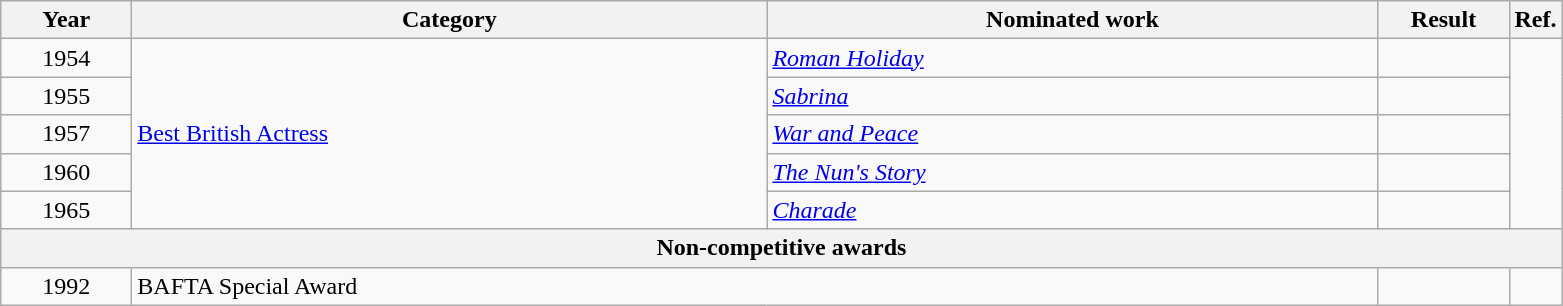<table class=wikitable>
<tr>
<th scope="col" style="width:5em;">Year</th>
<th scope="col" style="width:26em;">Category</th>
<th scope="col" style="width:25em;">Nominated work</th>
<th scope="col" style="width:5em;">Result</th>
<th>Ref.</th>
</tr>
<tr>
<td style="text-align:center;">1954</td>
<td rowspan=5><a href='#'>Best British Actress</a></td>
<td><em><a href='#'>Roman Holiday</a></em></td>
<td></td>
<td rowspan=5 align=center></td>
</tr>
<tr>
<td style="text-align:center;">1955</td>
<td><em><a href='#'>Sabrina</a></em></td>
<td></td>
</tr>
<tr>
<td style="text-align:center;">1957</td>
<td><em><a href='#'>War and Peace</a></em></td>
<td></td>
</tr>
<tr>
<td style="text-align:center;">1960</td>
<td><em><a href='#'>The Nun's Story</a></em></td>
<td></td>
</tr>
<tr>
<td style="text-align:center;">1965</td>
<td><em><a href='#'>Charade</a></em></td>
<td></td>
</tr>
<tr>
<th colspan=5>Non-competitive awards</th>
</tr>
<tr>
<td style="text-align:center;">1992</td>
<td colspan=2>BAFTA Special Award</td>
<td></td>
<td align=center></td>
</tr>
</table>
